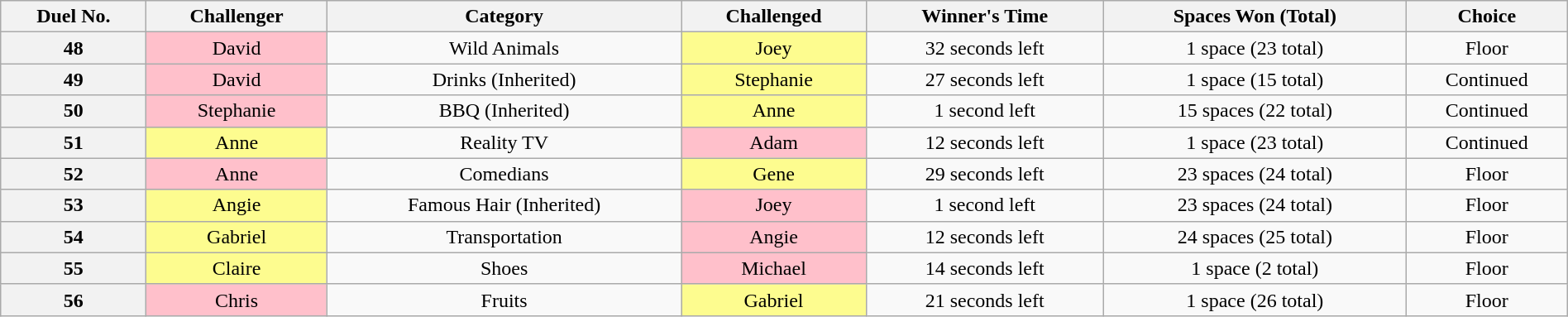<table class="wikitable sortable mw-collapsible mw-collapsed" style="text-align:center; width:100%">
<tr>
<th scope="col">Duel No.</th>
<th scope="col">Challenger</th>
<th scope="col">Category</th>
<th scope="col">Challenged</th>
<th scope="col">Winner's Time</th>
<th scope="col">Spaces Won (Total)</th>
<th scope="col">Choice</th>
</tr>
<tr>
<th>48</th>
<td style="background:pink;">David</td>
<td>Wild Animals</td>
<td style="background:#fdfc8f;">Joey</td>
<td>32 seconds left</td>
<td>1 space (23 total)</td>
<td>Floor</td>
</tr>
<tr>
<th>49</th>
<td style="background:pink;">David</td>
<td>Drinks (Inherited)</td>
<td style="background:#fdfc8f;">Stephanie</td>
<td>27 seconds left</td>
<td>1 space (15 total)</td>
<td>Continued</td>
</tr>
<tr>
<th>50</th>
<td style="background:pink;">Stephanie</td>
<td>BBQ (Inherited)</td>
<td style="background:#fdfc8f;">Anne</td>
<td>1 second left</td>
<td>15 spaces (22 total)</td>
<td>Continued</td>
</tr>
<tr>
<th>51</th>
<td style="background:#fdfc8f;">Anne</td>
<td>Reality TV</td>
<td style="background:pink;">Adam</td>
<td>12 seconds left</td>
<td>1 space (23 total)</td>
<td>Continued</td>
</tr>
<tr>
<th>52</th>
<td style="background:pink;">Anne</td>
<td>Comedians</td>
<td style="background:#fdfc8f;">Gene</td>
<td>29 seconds left</td>
<td>23 spaces (24 total)</td>
<td>Floor</td>
</tr>
<tr>
<th>53</th>
<td style="background:#fdfc8f;">Angie</td>
<td>Famous Hair (Inherited)</td>
<td style="background:pink;">Joey</td>
<td>1 second left</td>
<td>23 spaces (24 total)</td>
<td>Floor</td>
</tr>
<tr>
<th>54</th>
<td style="background:#fdfc8f;">Gabriel</td>
<td>Transportation</td>
<td style="background:pink;">Angie</td>
<td>12 seconds left</td>
<td>24 spaces (25 total)</td>
<td>Floor</td>
</tr>
<tr>
<th>55</th>
<td style="background:#fdfc8f;">Claire</td>
<td>Shoes</td>
<td style="background:pink;">Michael</td>
<td>14 seconds left</td>
<td>1 space (2 total)</td>
<td>Floor</td>
</tr>
<tr>
<th>56</th>
<td style="background:pink;">Chris</td>
<td>Fruits</td>
<td style="background:#fdfc8f;">Gabriel</td>
<td>21 seconds left</td>
<td>1 space (26 total)</td>
<td>Floor</td>
</tr>
</table>
